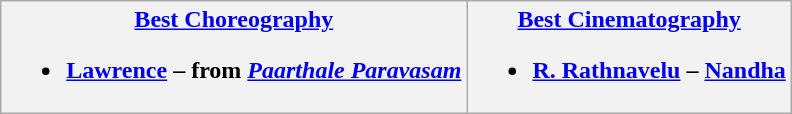<table class="wikitable">
<tr>
<th><a href='#'>Best Choreography</a><br><ul><li><strong><a href='#'>Lawrence</a> –  from <em><a href='#'>Paarthale Paravasam</a><strong><em></li></ul></th>
<th><a href='#'>Best Cinematography</a><br><ul><li></strong><a href='#'>R. Rathnavelu</a> – </em><a href='#'>Nandha</a></em></strong></li></ul></th>
</tr>
</table>
